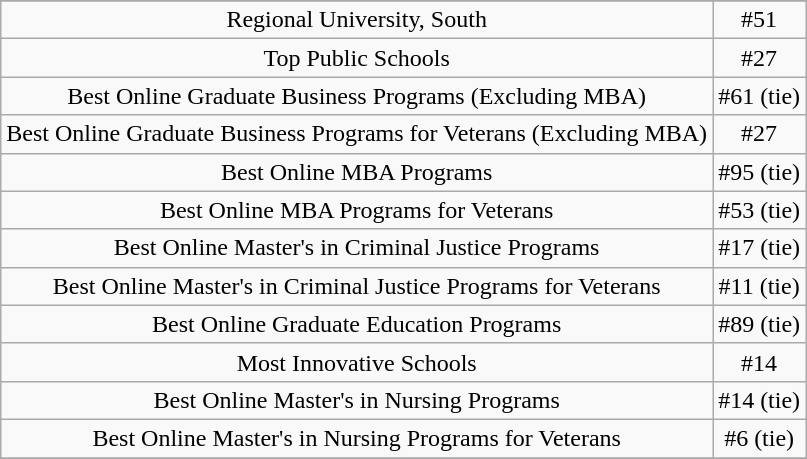<table class="wikitable" style="text-align:center;">
<tr>
</tr>
<tr>
<td>Regional University, South</td>
<td>#51</td>
</tr>
<tr>
<td>Top Public Schools</td>
<td>#27</td>
</tr>
<tr>
<td>Best Online Graduate Business Programs (Excluding MBA)</td>
<td>#61 (tie)</td>
</tr>
<tr>
<td>Best Online Graduate Business Programs for Veterans (Excluding MBA)</td>
<td>#27</td>
</tr>
<tr>
<td>Best Online MBA Programs</td>
<td>#95 (tie)</td>
</tr>
<tr>
<td>Best Online MBA Programs for Veterans</td>
<td>#53 (tie)</td>
</tr>
<tr>
<td>Best Online Master's in Criminal Justice Programs</td>
<td>#17 (tie)</td>
</tr>
<tr>
<td>Best Online Master's in Criminal Justice Programs for Veterans</td>
<td>#11 (tie)</td>
</tr>
<tr>
<td>Best Online Graduate Education Programs</td>
<td>#89 (tie)</td>
</tr>
<tr>
<td>Most Innovative Schools</td>
<td>#14</td>
</tr>
<tr>
<td>Best Online Master's in Nursing Programs</td>
<td>#14 (tie)</td>
</tr>
<tr>
<td>Best Online Master's in Nursing Programs for Veterans</td>
<td>#6 (tie)</td>
</tr>
<tr>
</tr>
</table>
